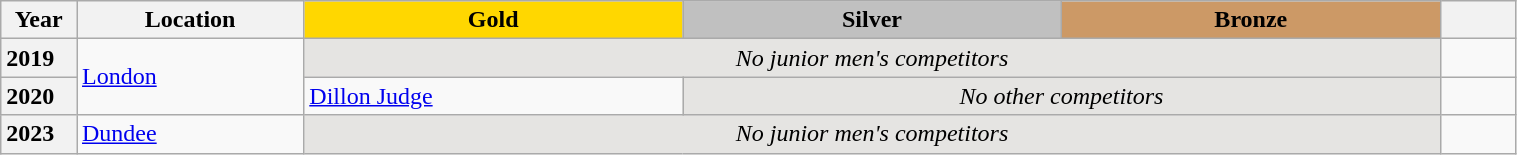<table class="wikitable unsortable" style="text-align:left; width:80%">
<tr>
<th scope="col" style="text-align:center; width:5%">Year</th>
<th scope="col" style="text-align:center; width:15%">Location</th>
<th scope="col" style="text-align:center; width:25%; background:gold">Gold</th>
<th scope="col" style="text-align:center; width:25%; background:silver">Silver</th>
<th scope="col" style="text-align:center; width:25%; background:#c96">Bronze</th>
<th scope="col" style="text-align:center; width:5%"></th>
</tr>
<tr>
<th scope="row" style="text-align:left">2019</th>
<td rowspan="2"> <a href='#'>London</a></td>
<td colspan="3" align="center" bgcolor="e5e4e2"><em>No junior men's competitors</em></td>
<td></td>
</tr>
<tr>
<th scope="row" style="text-align:left">2020</th>
<td><a href='#'>Dillon Judge</a></td>
<td colspan="2" align="center" bgcolor="e5e4e2"><em>No other competitors</em></td>
<td></td>
</tr>
<tr>
<th scope="row" style="text-align:left">2023</th>
<td> <a href='#'>Dundee</a></td>
<td colspan="3" align="center" bgcolor="e5e4e2"><em>No junior men's competitors</em></td>
<td></td>
</tr>
</table>
